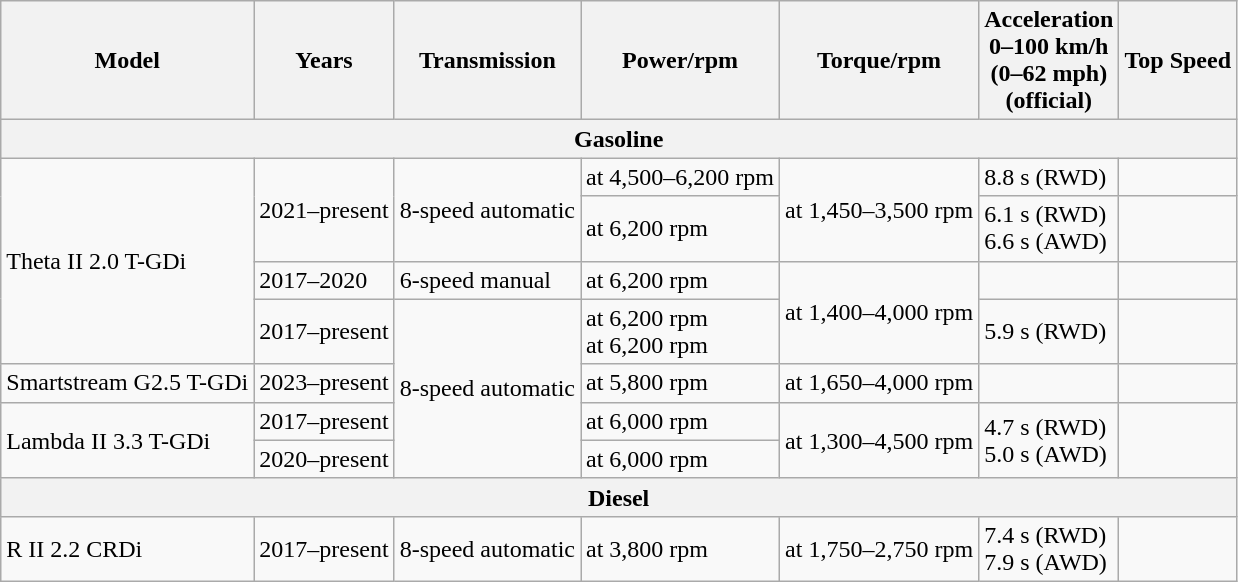<table class="wikitable sortable collapsible">
<tr>
<th>Model</th>
<th>Years</th>
<th>Transmission</th>
<th>Power/rpm</th>
<th>Torque/rpm</th>
<th>Acceleration<br>0–100 km/h<br>(0–62 mph)<br>(official)</th>
<th>Top Speed</th>
</tr>
<tr>
<th colspan=7>Gasoline</th>
</tr>
<tr>
<td rowspan=4>Theta II 2.0 T-GDi</td>
<td rowspan=2>2021–present</td>
<td rowspan=2>8-speed automatic</td>
<td> at 4,500–6,200 rpm</td>
<td rowspan=2> at 1,450–3,500 rpm</td>
<td>8.8 s (RWD)</td>
<td></td>
</tr>
<tr>
<td> at 6,200 rpm</td>
<td>6.1 s (RWD)<br>6.6 s (AWD)</td>
<td></td>
</tr>
<tr>
<td>2017–2020</td>
<td>6-speed manual</td>
<td> at 6,200 rpm</td>
<td rowspan=2> at 1,400–4,000 rpm</td>
<td></td>
<td></td>
</tr>
<tr>
<td>2017–present</td>
<td rowspan=4>8-speed automatic</td>
<td> at 6,200 rpm<br> at 6,200 rpm</td>
<td>5.9 s (RWD)</td>
<td></td>
</tr>
<tr>
<td>Smartstream G2.5 T-GDi</td>
<td>2023–present</td>
<td> at 5,800 rpm</td>
<td> at 1,650–4,000 rpm</td>
<td></td>
<td></td>
</tr>
<tr>
<td rowspan=2>Lambda II 3.3 T-GDi</td>
<td>2017–present</td>
<td> at 6,000 rpm</td>
<td rowspan="2"> at 1,300–4,500 rpm</td>
<td rowspan=2>4.7 s (RWD)<br>5.0 s (AWD)</td>
<td rowspan=2><br></td>
</tr>
<tr>
<td>2020–present</td>
<td> at 6,000 rpm</td>
</tr>
<tr>
<th colspan=7>Diesel</th>
</tr>
<tr>
<td>R II 2.2 CRDi</td>
<td>2017–present</td>
<td>8-speed automatic</td>
<td> at 3,800 rpm</td>
<td> at 1,750–2,750 rpm</td>
<td>7.4 s (RWD)<br>7.9 s (AWD)</td>
<td></td>
</tr>
</table>
